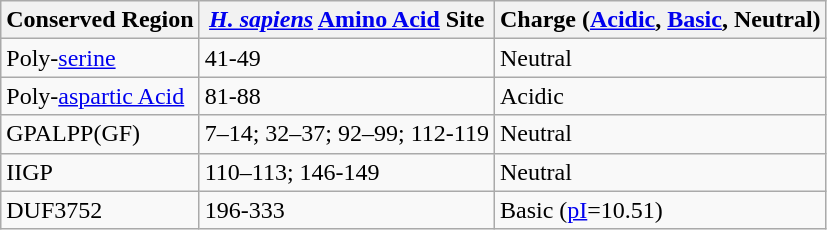<table class="wikitable">
<tr>
<th>Conserved Region</th>
<th><em><a href='#'>H. sapiens</a></em> <a href='#'>Amino Acid</a> Site</th>
<th>Charge (<a href='#'>Acidic</a>, <a href='#'>Basic</a>, Neutral)</th>
</tr>
<tr>
<td>Poly-<a href='#'>serine</a></td>
<td>41-49</td>
<td>Neutral</td>
</tr>
<tr>
<td>Poly-<a href='#'>aspartic Acid</a></td>
<td>81-88</td>
<td>Acidic</td>
</tr>
<tr>
<td>GPALPP(GF)</td>
<td>7–14; 32–37; 92–99; 112-119</td>
<td>Neutral</td>
</tr>
<tr>
<td>IIGP</td>
<td>110–113; 146-149</td>
<td>Neutral</td>
</tr>
<tr>
<td>DUF3752</td>
<td>196-333</td>
<td>Basic (<a href='#'>pI</a>=10.51)</td>
</tr>
</table>
